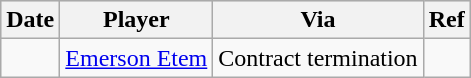<table class="wikitable">
<tr style="background:#ddd; text-align:center;">
<th>Date</th>
<th>Player</th>
<th>Via</th>
<th>Ref</th>
</tr>
<tr>
<td></td>
<td><a href='#'>Emerson Etem</a></td>
<td>Contract termination</td>
<td></td>
</tr>
</table>
